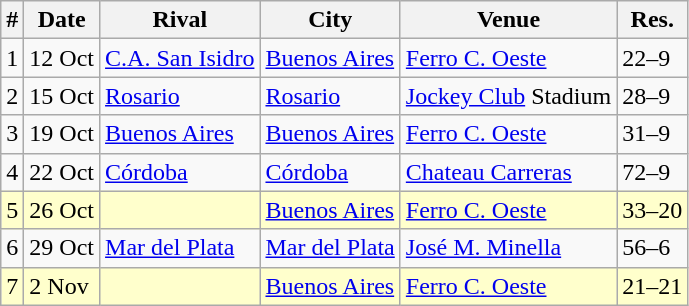<table class="wikitable sortable">
<tr>
<th>#</th>
<th>Date</th>
<th>Rival</th>
<th>City</th>
<th>Venue</th>
<th>Res.</th>
</tr>
<tr>
<td>1</td>
<td>12 Oct</td>
<td><a href='#'>C.A. San Isidro</a></td>
<td><a href='#'>Buenos Aires</a></td>
<td><a href='#'>Ferro C. Oeste</a></td>
<td>22–9</td>
</tr>
<tr>
<td>2</td>
<td>15 Oct</td>
<td><a href='#'>Rosario</a></td>
<td><a href='#'>Rosario</a></td>
<td><a href='#'>Jockey Club</a> Stadium</td>
<td>28–9</td>
</tr>
<tr>
<td>3</td>
<td>19 Oct</td>
<td><a href='#'>Buenos Aires</a></td>
<td><a href='#'>Buenos Aires</a></td>
<td><a href='#'>Ferro C. Oeste</a></td>
<td>31–9</td>
</tr>
<tr>
<td>4</td>
<td>22 Oct</td>
<td><a href='#'>Córdoba</a></td>
<td><a href='#'>Córdoba</a></td>
<td><a href='#'>Chateau Carreras</a></td>
<td>72–9</td>
</tr>
<tr bgcolor=#ffffcc>
<td>5</td>
<td>26 Oct</td>
<td></td>
<td><a href='#'>Buenos Aires</a></td>
<td><a href='#'>Ferro C. Oeste</a></td>
<td>33–20</td>
</tr>
<tr>
<td>6</td>
<td>29 Oct</td>
<td><a href='#'>Mar del Plata</a></td>
<td><a href='#'>Mar del Plata</a></td>
<td><a href='#'>José M. Minella</a></td>
<td>56–6</td>
</tr>
<tr bgcolor=#ffffcc>
<td>7</td>
<td>2 Nov</td>
<td></td>
<td><a href='#'>Buenos Aires</a></td>
<td><a href='#'>Ferro C. Oeste</a></td>
<td>21–21</td>
</tr>
</table>
